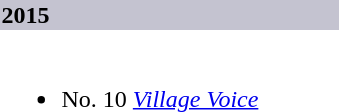<table class="collapsible">
<tr>
<th style="width:14em; background:#C4C3D0; text-align:left">2015</th>
</tr>
<tr>
<td colspan=2><br><ul><li>No. 10 <em><a href='#'>Village Voice</a></em></li></ul></td>
</tr>
</table>
